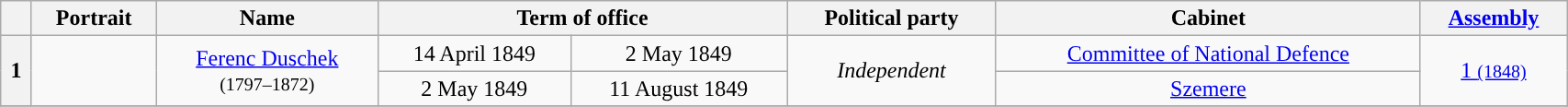<table class="wikitable" style="width:90%; text-align:center;">
<tr>
<th></th>
<th>Portrait</th>
<th>Name<br></th>
<th colspan=2>Term of office</th>
<th>Political party</th>
<th>Cabinet</th>
<th><a href='#'>Assembly</a><br></th>
</tr>
<tr>
<th rowspan="2" style="background:">1</th>
<td rowspan="2"></td>
<td rowspan="2"><a href='#'>Ferenc Duschek</a><br><small>(1797–1872)</small></td>
<td>14 April 1849</td>
<td>2 May 1849</td>
<td rowspan="2"><em>Independent</em></td>
<td><a href='#'>Committee of National Defence</a></td>
<td rowspan="2"><a href='#'>1 <small>(1848)</small></a></td>
</tr>
<tr>
<td>2 May 1849</td>
<td>11 August 1849</td>
<td><a href='#'>Szemere</a></td>
</tr>
<tr>
</tr>
</table>
